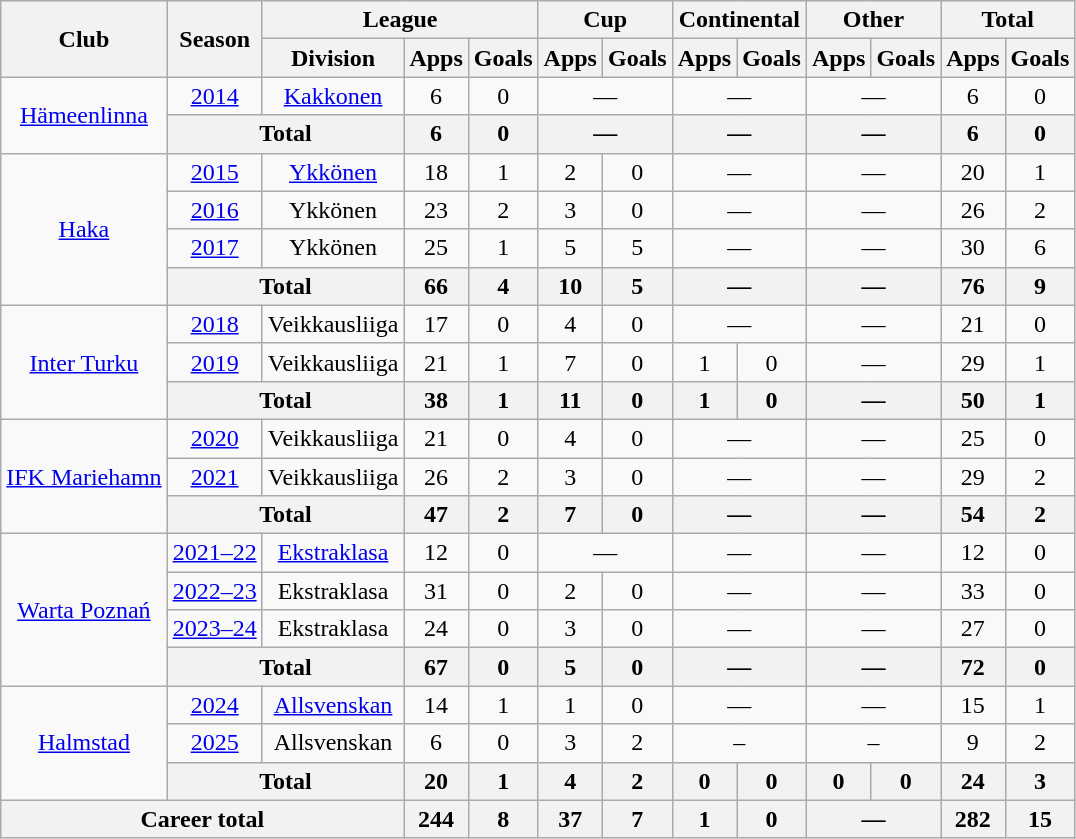<table class=wikitable style=text-align:center>
<tr>
<th rowspan=2>Club</th>
<th rowspan=2>Season</th>
<th colspan=3>League</th>
<th colspan=2>Cup</th>
<th colspan=2>Continental</th>
<th colspan=2>Other</th>
<th colspan=2>Total</th>
</tr>
<tr>
<th>Division</th>
<th>Apps</th>
<th>Goals</th>
<th>Apps</th>
<th>Goals</th>
<th>Apps</th>
<th>Goals</th>
<th>Apps</th>
<th>Goals</th>
<th>Apps</th>
<th>Goals</th>
</tr>
<tr>
<td rowspan=2><a href='#'>Hämeenlinna</a></td>
<td><a href='#'>2014</a></td>
<td><a href='#'>Kakkonen</a></td>
<td>6</td>
<td>0</td>
<td colspan="2">—</td>
<td colspan="2">—</td>
<td colspan="2">—</td>
<td>6</td>
<td>0</td>
</tr>
<tr>
<th colspan="2">Total</th>
<th>6</th>
<th>0</th>
<th colspan="2">—</th>
<th colspan="2">—</th>
<th colspan="2">—</th>
<th>6</th>
<th>0</th>
</tr>
<tr>
<td rowspan=4><a href='#'>Haka</a></td>
<td><a href='#'>2015</a></td>
<td><a href='#'>Ykkönen</a></td>
<td>18</td>
<td>1</td>
<td>2</td>
<td>0</td>
<td colspan="2">—</td>
<td colspan="2">—</td>
<td>20</td>
<td>1</td>
</tr>
<tr>
<td><a href='#'>2016</a></td>
<td>Ykkönen</td>
<td>23</td>
<td>2</td>
<td>3</td>
<td>0</td>
<td colspan="2">—</td>
<td colspan="2">—</td>
<td>26</td>
<td>2</td>
</tr>
<tr>
<td><a href='#'>2017</a></td>
<td>Ykkönen</td>
<td>25</td>
<td>1</td>
<td>5</td>
<td>5</td>
<td colspan="2">—</td>
<td colspan="2">—</td>
<td>30</td>
<td>6</td>
</tr>
<tr>
<th colspan="2">Total</th>
<th>66</th>
<th>4</th>
<th>10</th>
<th>5</th>
<th colspan="2">—</th>
<th colspan="2">—</th>
<th>76</th>
<th>9</th>
</tr>
<tr>
<td rowspan=3><a href='#'>Inter Turku</a></td>
<td><a href='#'>2018</a></td>
<td>Veikkausliiga</td>
<td>17</td>
<td>0</td>
<td>4</td>
<td>0</td>
<td colspan="2">—</td>
<td colspan="2">—</td>
<td>21</td>
<td>0</td>
</tr>
<tr>
<td><a href='#'>2019</a></td>
<td>Veikkausliiga</td>
<td>21</td>
<td>1</td>
<td>7</td>
<td>0</td>
<td>1</td>
<td>0</td>
<td colspan="2">—</td>
<td>29</td>
<td>1</td>
</tr>
<tr>
<th colspan="2">Total</th>
<th>38</th>
<th>1</th>
<th>11</th>
<th>0</th>
<th>1</th>
<th>0</th>
<th colspan="2">—</th>
<th>50</th>
<th>1</th>
</tr>
<tr>
<td rowspan=3><a href='#'>IFK Mariehamn</a></td>
<td><a href='#'>2020</a></td>
<td>Veikkausliiga</td>
<td>21</td>
<td>0</td>
<td>4</td>
<td>0</td>
<td colspan="2">—</td>
<td colspan="2">—</td>
<td>25</td>
<td>0</td>
</tr>
<tr>
<td><a href='#'>2021</a></td>
<td>Veikkausliiga</td>
<td>26</td>
<td>2</td>
<td>3</td>
<td>0</td>
<td colspan="2">—</td>
<td colspan="2">—</td>
<td>29</td>
<td>2</td>
</tr>
<tr>
<th colspan="2">Total</th>
<th>47</th>
<th>2</th>
<th>7</th>
<th>0</th>
<th colspan="2">—</th>
<th colspan="2">—</th>
<th>54</th>
<th>2</th>
</tr>
<tr>
<td rowspan=4><a href='#'>Warta Poznań</a></td>
<td><a href='#'>2021–22</a></td>
<td><a href='#'>Ekstraklasa</a></td>
<td>12</td>
<td>0</td>
<td colspan="2">—</td>
<td colspan="2">—</td>
<td colspan="2">—</td>
<td>12</td>
<td>0</td>
</tr>
<tr>
<td><a href='#'>2022–23</a></td>
<td>Ekstraklasa</td>
<td>31</td>
<td>0</td>
<td>2</td>
<td>0</td>
<td colspan="2">—</td>
<td colspan="2">—</td>
<td>33</td>
<td>0</td>
</tr>
<tr>
<td><a href='#'>2023–24</a></td>
<td>Ekstraklasa</td>
<td>24</td>
<td>0</td>
<td>3</td>
<td>0</td>
<td colspan="2">—</td>
<td colspan="2">—</td>
<td>27</td>
<td>0</td>
</tr>
<tr>
<th colspan="2">Total</th>
<th>67</th>
<th>0</th>
<th>5</th>
<th>0</th>
<th colspan="2">—</th>
<th colspan="2">—</th>
<th>72</th>
<th>0</th>
</tr>
<tr>
<td rowspan=3><a href='#'>Halmstad</a></td>
<td><a href='#'>2024</a></td>
<td><a href='#'>Allsvenskan</a></td>
<td>14</td>
<td>1</td>
<td>1</td>
<td>0</td>
<td colspan="2">—</td>
<td colspan="2">—</td>
<td>15</td>
<td>1</td>
</tr>
<tr>
<td><a href='#'>2025</a></td>
<td>Allsvenskan</td>
<td>6</td>
<td>0</td>
<td>3</td>
<td>2</td>
<td colspan=2>–</td>
<td colspan=2>–</td>
<td>9</td>
<td>2</td>
</tr>
<tr>
<th colspan=2>Total</th>
<th>20</th>
<th>1</th>
<th>4</th>
<th>2</th>
<th>0</th>
<th>0</th>
<th>0</th>
<th>0</th>
<th>24</th>
<th>3</th>
</tr>
<tr>
<th colspan=3>Career total</th>
<th>244</th>
<th>8</th>
<th>37</th>
<th>7</th>
<th>1</th>
<th>0</th>
<th colspan="2">—</th>
<th>282</th>
<th>15</th>
</tr>
</table>
